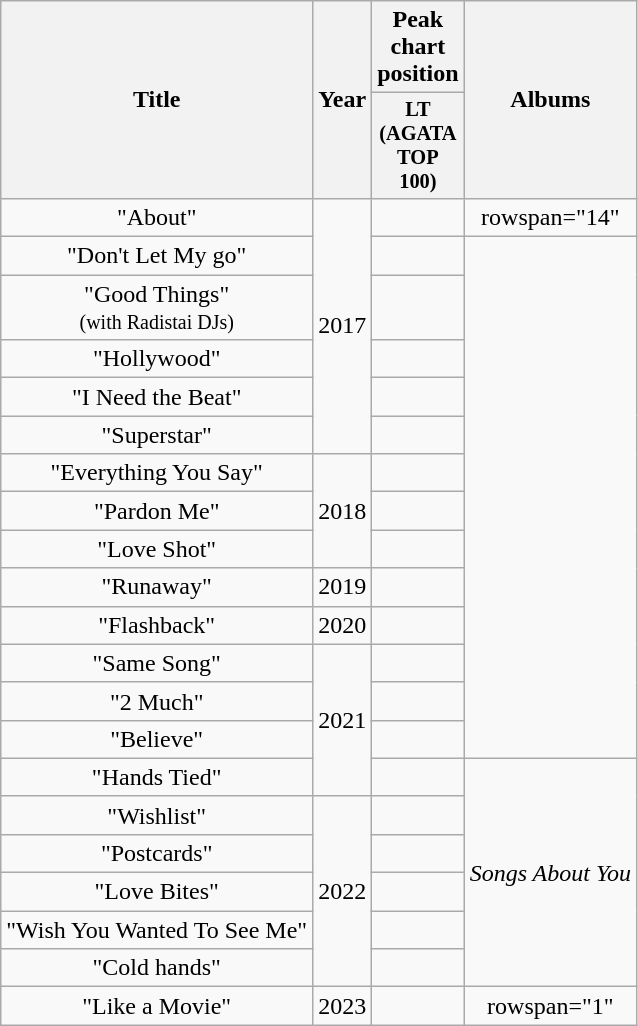<table class="wikitable plainrowheaders" style="text-align:center;">
<tr>
<th rowspan="2" scope="col">Title</th>
<th rowspan="2" scope="col">Year</th>
<th colspan="1" scope="col">Peak chart position</th>
<th rowspan="2" scope="col">Albums</th>
</tr>
<tr>
<th scope="col" style="width:3em;font-size:85%;">LT (AGATA TOP 100)</th>
</tr>
<tr>
<td>"About"</td>
<td rowspan="6">2017</td>
<td></td>
<td>rowspan="14" </td>
</tr>
<tr>
<td>"Don't Let My go"</td>
<td></td>
</tr>
<tr>
<td>"Good Things"<br><small>(with Radistai DJs)</small></td>
<td></td>
</tr>
<tr>
<td>"Hollywood"</td>
<td></td>
</tr>
<tr>
<td>"I Need the Beat"</td>
<td></td>
</tr>
<tr>
<td>"Superstar"</td>
<td></td>
</tr>
<tr>
<td>"Everything You Say"</td>
<td rowspan="3">2018</td>
<td></td>
</tr>
<tr>
<td>"Pardon Me"</td>
<td></td>
</tr>
<tr>
<td>"Love Shot"</td>
<td></td>
</tr>
<tr>
<td>"Runaway"</td>
<td rowspan="1">2019</td>
<td></td>
</tr>
<tr>
<td>"Flashback"</td>
<td rowspan="1">2020</td>
<td></td>
</tr>
<tr>
<td>"Same Song"</td>
<td rowspan="4">2021</td>
<td></td>
</tr>
<tr>
<td>"2 Much"</td>
<td></td>
</tr>
<tr>
<td>"Believe"</td>
<td></td>
</tr>
<tr>
<td>"Hands Tied"</td>
<td></td>
<td rowspan="6"><em>Songs About You</em></td>
</tr>
<tr>
<td>"Wishlist"</td>
<td rowspan="5">2022</td>
<td></td>
</tr>
<tr>
<td>"Postcards"</td>
<td></td>
</tr>
<tr>
<td>"Love Bites"</td>
<td></td>
</tr>
<tr>
<td>"Wish You Wanted To See Me"</td>
<td></td>
</tr>
<tr>
<td>"Cold hands"</td>
<td></td>
</tr>
<tr>
<td>"Like a Movie"</td>
<td rowspan="1">2023</td>
<td></td>
<td>rowspan="1" </td>
</tr>
</table>
